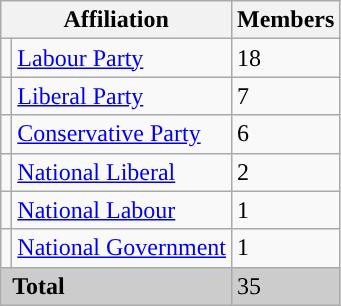<table class="wikitable">
<tr>
<th colspan="2">Affiliation</th>
<th>Members</th>
</tr>
<tr>
<td style="color:inherit;background:"></td>
<td><a href='#'>Labour Party</a></td>
<td>18</td>
</tr>
<tr>
<td style="color:inherit;background:"></td>
<td><a href='#'>Liberal Party</a></td>
<td>7</td>
</tr>
<tr>
<td style="color:inherit;background:"></td>
<td><a href='#'>Conservative Party</a></td>
<td>6</td>
</tr>
<tr>
<td style="color:inherit;background-color: "></td>
<td><a href='#'>National Liberal</a></td>
<td>2</td>
</tr>
<tr>
<td style="color:inherit;background-color: "></td>
<td><a href='#'>National Labour</a></td>
<td>1</td>
</tr>
<tr>
<td style="color:inherit;background-color: "></td>
<td><a href='#'>National Government</a></td>
<td>1</td>
</tr>
<tr style="background:#ccc;">
<td colspan="2"> <strong>Total</strong></td>
<td>35</td>
</tr>
</table>
